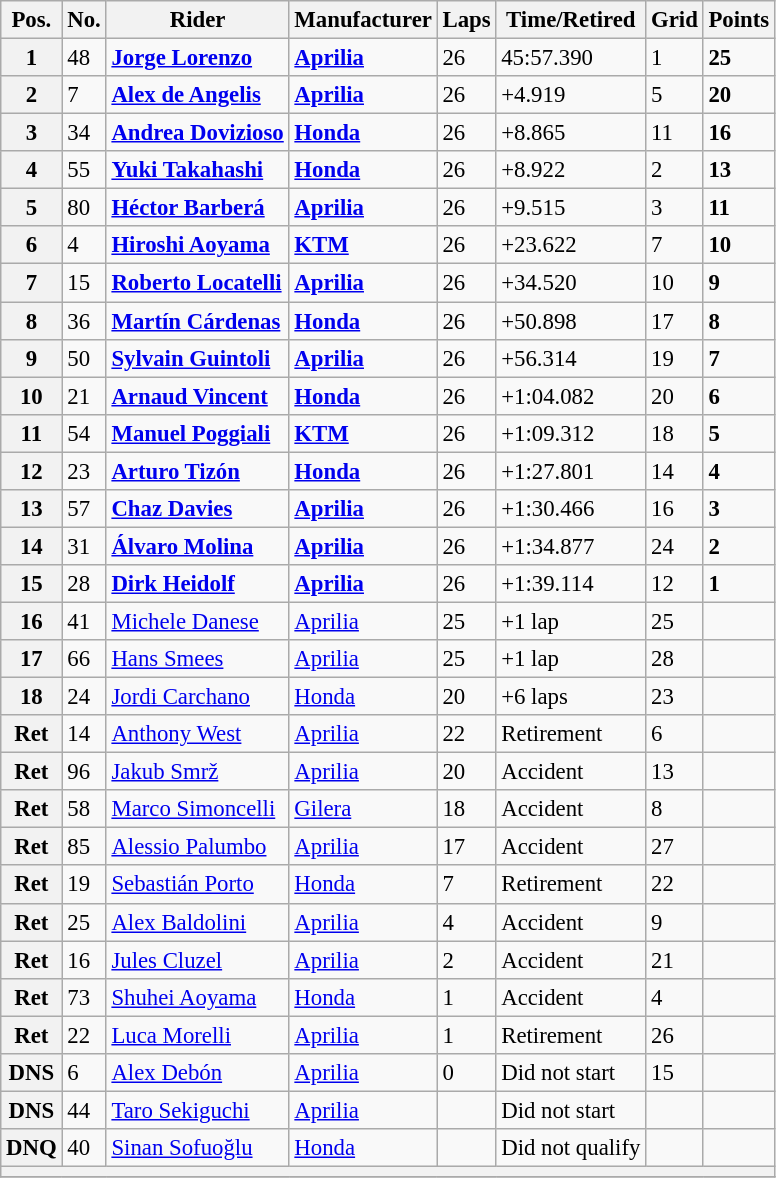<table class="wikitable" style="font-size: 95%;">
<tr>
<th>Pos.</th>
<th>No.</th>
<th>Rider</th>
<th>Manufacturer</th>
<th>Laps</th>
<th>Time/Retired</th>
<th>Grid</th>
<th>Points</th>
</tr>
<tr>
<th>1</th>
<td>48</td>
<td> <strong><a href='#'>Jorge Lorenzo</a></strong></td>
<td><strong><a href='#'>Aprilia</a></strong></td>
<td>26</td>
<td>45:57.390</td>
<td>1</td>
<td><strong>25</strong></td>
</tr>
<tr>
<th>2</th>
<td>7</td>
<td> <strong><a href='#'>Alex de Angelis</a></strong></td>
<td><strong><a href='#'>Aprilia</a></strong></td>
<td>26</td>
<td>+4.919</td>
<td>5</td>
<td><strong>20</strong></td>
</tr>
<tr>
<th>3</th>
<td>34</td>
<td> <strong><a href='#'>Andrea Dovizioso</a></strong></td>
<td><strong><a href='#'>Honda</a></strong></td>
<td>26</td>
<td>+8.865</td>
<td>11</td>
<td><strong>16</strong></td>
</tr>
<tr>
<th>4</th>
<td>55</td>
<td> <strong><a href='#'>Yuki Takahashi</a></strong></td>
<td><strong><a href='#'>Honda</a></strong></td>
<td>26</td>
<td>+8.922</td>
<td>2</td>
<td><strong>13</strong></td>
</tr>
<tr>
<th>5</th>
<td>80</td>
<td> <strong><a href='#'>Héctor Barberá</a></strong></td>
<td><strong><a href='#'>Aprilia</a></strong></td>
<td>26</td>
<td>+9.515</td>
<td>3</td>
<td><strong>11</strong></td>
</tr>
<tr>
<th>6</th>
<td>4</td>
<td> <strong><a href='#'>Hiroshi Aoyama</a></strong></td>
<td><strong><a href='#'>KTM</a></strong></td>
<td>26</td>
<td>+23.622</td>
<td>7</td>
<td><strong>10</strong></td>
</tr>
<tr>
<th>7</th>
<td>15</td>
<td> <strong><a href='#'>Roberto Locatelli</a></strong></td>
<td><strong><a href='#'>Aprilia</a></strong></td>
<td>26</td>
<td>+34.520</td>
<td>10</td>
<td><strong>9</strong></td>
</tr>
<tr>
<th>8</th>
<td>36</td>
<td> <strong><a href='#'>Martín Cárdenas</a></strong></td>
<td><strong><a href='#'>Honda</a></strong></td>
<td>26</td>
<td>+50.898</td>
<td>17</td>
<td><strong>8</strong></td>
</tr>
<tr>
<th>9</th>
<td>50</td>
<td> <strong><a href='#'>Sylvain Guintoli</a></strong></td>
<td><strong><a href='#'>Aprilia</a></strong></td>
<td>26</td>
<td>+56.314</td>
<td>19</td>
<td><strong>7</strong></td>
</tr>
<tr>
<th>10</th>
<td>21</td>
<td> <strong><a href='#'>Arnaud Vincent</a></strong></td>
<td><strong><a href='#'>Honda</a></strong></td>
<td>26</td>
<td>+1:04.082</td>
<td>20</td>
<td><strong>6</strong></td>
</tr>
<tr>
<th>11</th>
<td>54</td>
<td> <strong><a href='#'>Manuel Poggiali</a></strong></td>
<td><strong><a href='#'>KTM</a></strong></td>
<td>26</td>
<td>+1:09.312</td>
<td>18</td>
<td><strong>5</strong></td>
</tr>
<tr>
<th>12</th>
<td>23</td>
<td> <strong><a href='#'>Arturo Tizón</a></strong></td>
<td><strong><a href='#'>Honda</a></strong></td>
<td>26</td>
<td>+1:27.801</td>
<td>14</td>
<td><strong>4</strong></td>
</tr>
<tr>
<th>13</th>
<td>57</td>
<td> <strong><a href='#'>Chaz Davies</a></strong></td>
<td><strong><a href='#'>Aprilia</a></strong></td>
<td>26</td>
<td>+1:30.466</td>
<td>16</td>
<td><strong>3</strong></td>
</tr>
<tr>
<th>14</th>
<td>31</td>
<td> <strong><a href='#'>Álvaro Molina</a></strong></td>
<td><strong><a href='#'>Aprilia</a></strong></td>
<td>26</td>
<td>+1:34.877</td>
<td>24</td>
<td><strong>2</strong></td>
</tr>
<tr>
<th>15</th>
<td>28</td>
<td> <strong><a href='#'>Dirk Heidolf</a></strong></td>
<td><strong><a href='#'>Aprilia</a></strong></td>
<td>26</td>
<td>+1:39.114</td>
<td>12</td>
<td><strong>1</strong></td>
</tr>
<tr>
<th>16</th>
<td>41</td>
<td> <a href='#'>Michele Danese</a></td>
<td><a href='#'>Aprilia</a></td>
<td>25</td>
<td>+1 lap</td>
<td>25</td>
<td></td>
</tr>
<tr>
<th>17</th>
<td>66</td>
<td> <a href='#'>Hans Smees</a></td>
<td><a href='#'>Aprilia</a></td>
<td>25</td>
<td>+1 lap</td>
<td>28</td>
<td></td>
</tr>
<tr>
<th>18</th>
<td>24</td>
<td> <a href='#'>Jordi Carchano</a></td>
<td><a href='#'>Honda</a></td>
<td>20</td>
<td>+6 laps</td>
<td>23</td>
<td></td>
</tr>
<tr>
<th>Ret</th>
<td>14</td>
<td> <a href='#'>Anthony West</a></td>
<td><a href='#'>Aprilia</a></td>
<td>22</td>
<td>Retirement</td>
<td>6</td>
<td></td>
</tr>
<tr>
<th>Ret</th>
<td>96</td>
<td> <a href='#'>Jakub Smrž</a></td>
<td><a href='#'>Aprilia</a></td>
<td>20</td>
<td>Accident</td>
<td>13</td>
<td></td>
</tr>
<tr>
<th>Ret</th>
<td>58</td>
<td> <a href='#'>Marco Simoncelli</a></td>
<td><a href='#'>Gilera</a></td>
<td>18</td>
<td>Accident</td>
<td>8</td>
<td></td>
</tr>
<tr>
<th>Ret</th>
<td>85</td>
<td> <a href='#'>Alessio Palumbo</a></td>
<td><a href='#'>Aprilia</a></td>
<td>17</td>
<td>Accident</td>
<td>27</td>
<td></td>
</tr>
<tr>
<th>Ret</th>
<td>19</td>
<td> <a href='#'>Sebastián Porto</a></td>
<td><a href='#'>Honda</a></td>
<td>7</td>
<td>Retirement</td>
<td>22</td>
<td></td>
</tr>
<tr>
<th>Ret</th>
<td>25</td>
<td> <a href='#'>Alex Baldolini</a></td>
<td><a href='#'>Aprilia</a></td>
<td>4</td>
<td>Accident</td>
<td>9</td>
<td></td>
</tr>
<tr>
<th>Ret</th>
<td>16</td>
<td> <a href='#'>Jules Cluzel</a></td>
<td><a href='#'>Aprilia</a></td>
<td>2</td>
<td>Accident</td>
<td>21</td>
<td></td>
</tr>
<tr>
<th>Ret</th>
<td>73</td>
<td> <a href='#'>Shuhei Aoyama</a></td>
<td><a href='#'>Honda</a></td>
<td>1</td>
<td>Accident</td>
<td>4</td>
<td></td>
</tr>
<tr>
<th>Ret</th>
<td>22</td>
<td> <a href='#'>Luca Morelli</a></td>
<td><a href='#'>Aprilia</a></td>
<td>1</td>
<td>Retirement</td>
<td>26</td>
<td></td>
</tr>
<tr>
<th>DNS</th>
<td>6</td>
<td> <a href='#'>Alex Debón</a></td>
<td><a href='#'>Aprilia</a></td>
<td>0</td>
<td>Did not start</td>
<td>15</td>
<td></td>
</tr>
<tr>
<th>DNS</th>
<td>44</td>
<td> <a href='#'>Taro Sekiguchi</a></td>
<td><a href='#'>Aprilia</a></td>
<td></td>
<td>Did not start</td>
<td></td>
<td></td>
</tr>
<tr>
<th>DNQ</th>
<td>40</td>
<td> <a href='#'>Sinan Sofuoğlu</a></td>
<td><a href='#'>Honda</a></td>
<td></td>
<td>Did not qualify</td>
<td></td>
<td></td>
</tr>
<tr>
<th colspan=8></th>
</tr>
<tr>
</tr>
</table>
